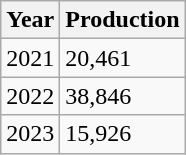<table class="wikitable">
<tr>
<th>Year</th>
<th>Production</th>
</tr>
<tr>
<td>2021</td>
<td>20,461</td>
</tr>
<tr>
<td>2022</td>
<td>38,846</td>
</tr>
<tr>
<td>2023</td>
<td>15,926</td>
</tr>
</table>
